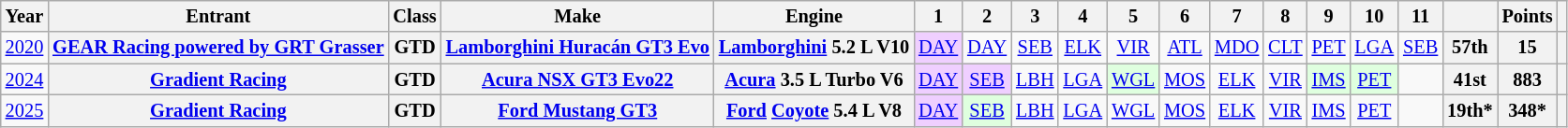<table class="wikitable" style="text-align:center; font-size:85%">
<tr>
<th scope="col">Year</th>
<th scope="col">Entrant</th>
<th scope="col">Class</th>
<th scope="col">Make</th>
<th scope="col">Engine</th>
<th scope="col">1</th>
<th scope="col">2</th>
<th scope="col">3</th>
<th scope="col">4</th>
<th scope="col">5</th>
<th scope="col">6</th>
<th scope="col">7</th>
<th scope="col">8</th>
<th scope="col">9</th>
<th scope="col">10</th>
<th scope="col">11</th>
<th scope="col"></th>
<th scope="col">Points</th>
<th scope="col"></th>
</tr>
<tr>
<td><a href='#'>2020</a></td>
<th nowrap><a href='#'>GEAR Racing powered by GRT Grasser</a></th>
<th>GTD</th>
<th nowrap><a href='#'>Lamborghini Huracán GT3 Evo</a></th>
<th nowrap><a href='#'>Lamborghini</a> 5.2 L V10</th>
<td style="background:#EFCFFF;"><a href='#'>DAY</a><br></td>
<td><a href='#'>DAY</a></td>
<td><a href='#'>SEB</a></td>
<td><a href='#'>ELK</a></td>
<td><a href='#'>VIR</a></td>
<td><a href='#'>ATL</a></td>
<td><a href='#'>MDO</a></td>
<td><a href='#'>CLT</a></td>
<td><a href='#'>PET</a></td>
<td><a href='#'>LGA</a></td>
<td><a href='#'>SEB</a></td>
<th>57th</th>
<th>15</th>
<th></th>
</tr>
<tr>
<td><a href='#'>2024</a></td>
<th nowrap><a href='#'>Gradient Racing</a></th>
<th>GTD</th>
<th nowrap><a href='#'>Acura NSX GT3 Evo22</a></th>
<th nowrap><a href='#'>Acura</a> 3.5 L Turbo V6</th>
<td style="background:#EFCFFF;"><a href='#'>DAY</a><br></td>
<td style="background:#EFCFFF;"><a href='#'>SEB</a><br></td>
<td><a href='#'>LBH</a></td>
<td><a href='#'>LGA</a></td>
<td style="background:#DFFFDF;"><a href='#'>WGL</a><br></td>
<td><a href='#'>MOS</a></td>
<td><a href='#'>ELK</a></td>
<td><a href='#'>VIR</a></td>
<td style="background:#DFFFDF;"><a href='#'>IMS</a><br></td>
<td style="background:#DFFFDF;"><a href='#'>PET</a><br></td>
<td></td>
<th>41st</th>
<th>883</th>
<th></th>
</tr>
<tr>
<td><a href='#'>2025</a></td>
<th><a href='#'>Gradient Racing</a></th>
<th>GTD</th>
<th><a href='#'>Ford Mustang GT3</a></th>
<th><a href='#'>Ford</a> <a href='#'>Coyote</a> 5.4 L V8</th>
<td style="background:#EFCFFF;"><a href='#'>DAY</a><br></td>
<td style="background:#DFFFDF;"><a href='#'>SEB</a><br></td>
<td><a href='#'>LBH</a></td>
<td><a href='#'>LGA</a></td>
<td><a href='#'>WGL</a></td>
<td><a href='#'>MOS</a></td>
<td><a href='#'>ELK</a></td>
<td><a href='#'>VIR</a></td>
<td><a href='#'>IMS</a></td>
<td><a href='#'>PET</a></td>
<td></td>
<th>19th*</th>
<th>348*</th>
<th></th>
</tr>
</table>
